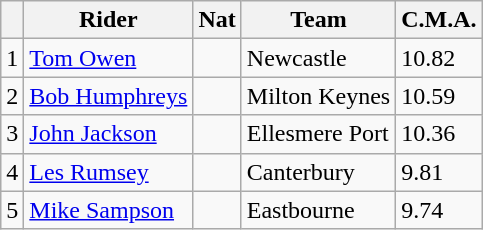<table class=wikitable>
<tr>
<th></th>
<th>Rider</th>
<th>Nat</th>
<th>Team</th>
<th>C.M.A.</th>
</tr>
<tr>
<td align="center">1</td>
<td><a href='#'>Tom Owen</a></td>
<td></td>
<td>Newcastle</td>
<td>10.82</td>
</tr>
<tr>
<td align="center">2</td>
<td><a href='#'>Bob Humphreys</a></td>
<td></td>
<td>Milton Keynes</td>
<td>10.59</td>
</tr>
<tr>
<td align="center">3</td>
<td><a href='#'>John Jackson</a></td>
<td></td>
<td>Ellesmere Port</td>
<td>10.36</td>
</tr>
<tr>
<td align="center">4</td>
<td><a href='#'>Les Rumsey</a></td>
<td></td>
<td>Canterbury</td>
<td>9.81</td>
</tr>
<tr>
<td align="center">5</td>
<td><a href='#'>Mike Sampson</a></td>
<td></td>
<td>Eastbourne</td>
<td>9.74</td>
</tr>
</table>
